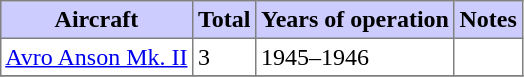<table class="toccolours" border="1" cellpadding="3" style="margin: 1em auto; border-collapse:collapse">
<tr bgcolor=#ccccff>
<th>Aircraft</th>
<th>Total</th>
<th>Years of operation</th>
<th>Notes</th>
</tr>
<tr>
<td><a href='#'>Avro Anson Mk. II</a></td>
<td>3</td>
<td>1945–1946</td>
<td></td>
</tr>
<tr>
</tr>
</table>
